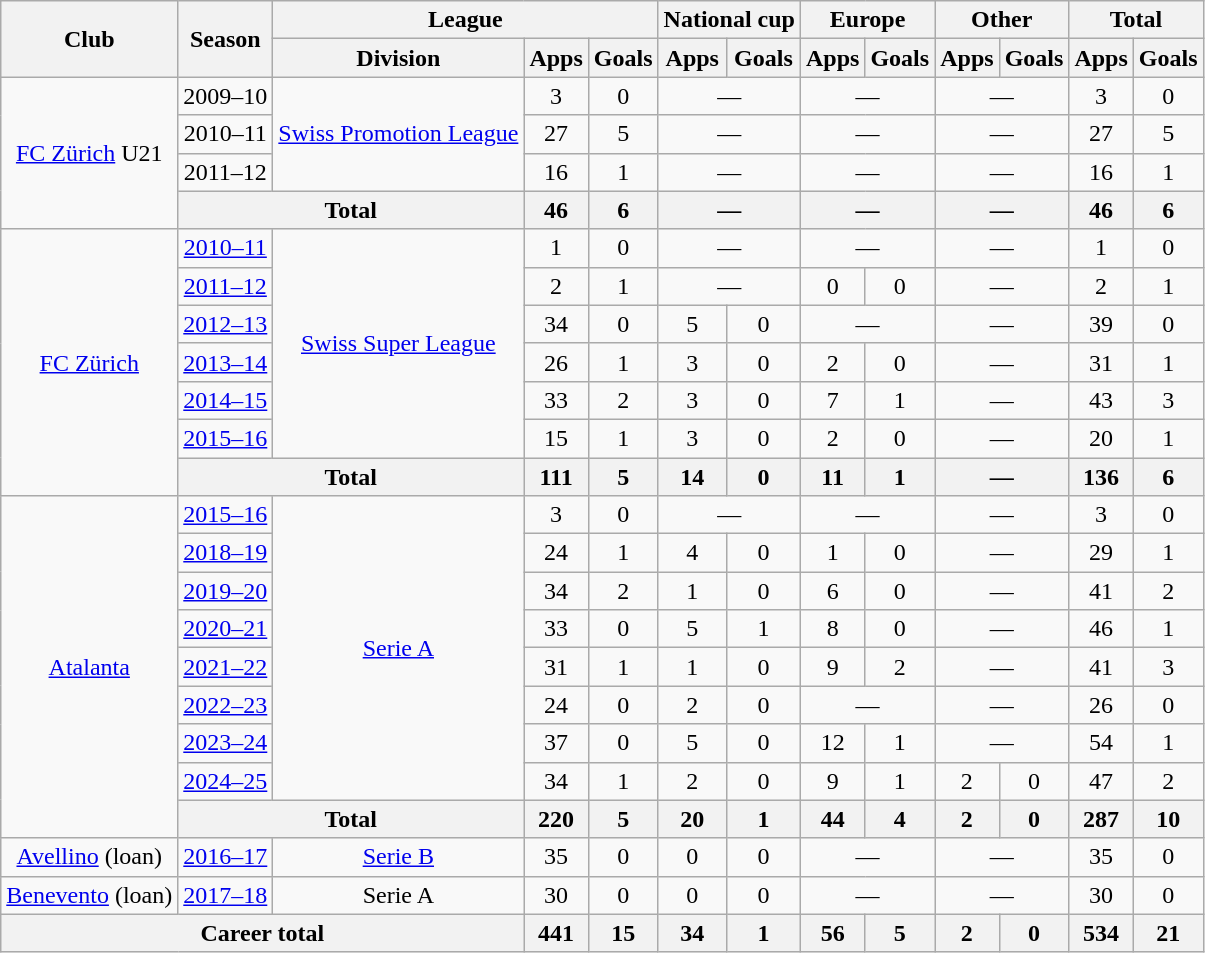<table class="wikitable" style="text-align:center">
<tr>
<th rowspan="2">Club</th>
<th rowspan="2">Season</th>
<th colspan="3">League</th>
<th colspan="2">National cup</th>
<th colspan="2">Europe</th>
<th colspan="2">Other</th>
<th colspan="2">Total</th>
</tr>
<tr>
<th>Division</th>
<th>Apps</th>
<th>Goals</th>
<th>Apps</th>
<th>Goals</th>
<th>Apps</th>
<th>Goals</th>
<th>Apps</th>
<th>Goals</th>
<th>Apps</th>
<th>Goals</th>
</tr>
<tr>
<td rowspan="4"><a href='#'>FC Zürich</a> U21</td>
<td>2009–10</td>
<td rowspan="3"><a href='#'>Swiss Promotion League</a></td>
<td>3</td>
<td>0</td>
<td colspan="2">—</td>
<td colspan="2">—</td>
<td colspan="2">—</td>
<td>3</td>
<td>0</td>
</tr>
<tr>
<td>2010–11</td>
<td>27</td>
<td>5</td>
<td colspan="2">—</td>
<td colspan="2">—</td>
<td colspan="2">—</td>
<td>27</td>
<td>5</td>
</tr>
<tr>
<td>2011–12</td>
<td>16</td>
<td>1</td>
<td colspan="2">—</td>
<td colspan="2">—</td>
<td colspan="2">—</td>
<td>16</td>
<td>1</td>
</tr>
<tr>
<th colspan="2">Total</th>
<th>46</th>
<th>6</th>
<th colspan="2">—</th>
<th colspan="2">—</th>
<th colspan="2">—</th>
<th>46</th>
<th>6</th>
</tr>
<tr>
<td rowspan="7"><a href='#'>FC Zürich</a></td>
<td><a href='#'>2010–11</a></td>
<td rowspan="6"><a href='#'>Swiss Super League</a></td>
<td>1</td>
<td>0</td>
<td colspan="2">—</td>
<td colspan="2">—</td>
<td colspan="2">—</td>
<td>1</td>
<td>0</td>
</tr>
<tr>
<td><a href='#'>2011–12</a></td>
<td>2</td>
<td>1</td>
<td colspan="2">—</td>
<td>0</td>
<td>0</td>
<td colspan="2">—</td>
<td>2</td>
<td>1</td>
</tr>
<tr>
<td><a href='#'>2012–13</a></td>
<td>34</td>
<td>0</td>
<td>5</td>
<td>0</td>
<td colspan="2">—</td>
<td colspan="2">—</td>
<td>39</td>
<td>0</td>
</tr>
<tr>
<td><a href='#'>2013–14</a></td>
<td>26</td>
<td>1</td>
<td>3</td>
<td>0</td>
<td>2</td>
<td>0</td>
<td colspan="2">—</td>
<td>31</td>
<td>1</td>
</tr>
<tr>
<td><a href='#'>2014–15</a></td>
<td>33</td>
<td>2</td>
<td>3</td>
<td>0</td>
<td>7</td>
<td>1</td>
<td colspan="2">—</td>
<td>43</td>
<td>3</td>
</tr>
<tr>
<td><a href='#'>2015–16</a></td>
<td>15</td>
<td>1</td>
<td>3</td>
<td>0</td>
<td>2</td>
<td>0</td>
<td colspan="2">—</td>
<td>20</td>
<td>1</td>
</tr>
<tr>
<th colspan="2">Total</th>
<th>111</th>
<th>5</th>
<th>14</th>
<th>0</th>
<th>11</th>
<th>1</th>
<th colspan="2">—</th>
<th>136</th>
<th>6</th>
</tr>
<tr>
<td rowspan="9"><a href='#'>Atalanta</a></td>
<td><a href='#'>2015–16</a></td>
<td rowspan="8"><a href='#'>Serie A</a></td>
<td>3</td>
<td>0</td>
<td colspan="2">—</td>
<td colspan="2">—</td>
<td colspan="2">—</td>
<td>3</td>
<td>0</td>
</tr>
<tr>
<td><a href='#'>2018–19</a></td>
<td>24</td>
<td>1</td>
<td>4</td>
<td>0</td>
<td>1</td>
<td>0</td>
<td colspan="2">—</td>
<td>29</td>
<td>1</td>
</tr>
<tr>
<td><a href='#'>2019–20</a></td>
<td>34</td>
<td>2</td>
<td>1</td>
<td>0</td>
<td>6</td>
<td>0</td>
<td colspan="2">—</td>
<td>41</td>
<td>2</td>
</tr>
<tr>
<td><a href='#'>2020–21</a></td>
<td>33</td>
<td>0</td>
<td>5</td>
<td>1</td>
<td>8</td>
<td>0</td>
<td colspan="2">—</td>
<td>46</td>
<td>1</td>
</tr>
<tr>
<td><a href='#'>2021–22</a></td>
<td>31</td>
<td>1</td>
<td>1</td>
<td>0</td>
<td>9</td>
<td>2</td>
<td colspan="2">—</td>
<td>41</td>
<td>3</td>
</tr>
<tr>
<td><a href='#'>2022–23</a></td>
<td>24</td>
<td>0</td>
<td>2</td>
<td>0</td>
<td colspan="2">—</td>
<td colspan="2">—</td>
<td>26</td>
<td>0</td>
</tr>
<tr>
<td><a href='#'>2023–24</a></td>
<td>37</td>
<td>0</td>
<td>5</td>
<td>0</td>
<td>12</td>
<td>1</td>
<td colspan="2">—</td>
<td>54</td>
<td>1</td>
</tr>
<tr>
<td><a href='#'>2024–25</a></td>
<td>34</td>
<td>1</td>
<td>2</td>
<td>0</td>
<td>9</td>
<td>1</td>
<td>2</td>
<td>0</td>
<td>47</td>
<td>2</td>
</tr>
<tr>
<th colspan="2">Total</th>
<th>220</th>
<th>5</th>
<th>20</th>
<th>1</th>
<th>44</th>
<th>4</th>
<th>2</th>
<th>0</th>
<th>287</th>
<th>10</th>
</tr>
<tr>
<td><a href='#'>Avellino</a> (loan)</td>
<td><a href='#'>2016–17</a></td>
<td><a href='#'>Serie B</a></td>
<td>35</td>
<td>0</td>
<td>0</td>
<td>0</td>
<td colspan="2">—</td>
<td colspan="2">—</td>
<td>35</td>
<td>0</td>
</tr>
<tr>
<td><a href='#'>Benevento</a> (loan)</td>
<td><a href='#'>2017–18</a></td>
<td>Serie A</td>
<td>30</td>
<td>0</td>
<td>0</td>
<td>0</td>
<td colspan="2">—</td>
<td colspan="2">—</td>
<td>30</td>
<td>0</td>
</tr>
<tr>
<th colspan="3">Career total</th>
<th>441</th>
<th>15</th>
<th>34</th>
<th>1</th>
<th>56</th>
<th>5</th>
<th>2</th>
<th>0</th>
<th>534</th>
<th>21</th>
</tr>
</table>
